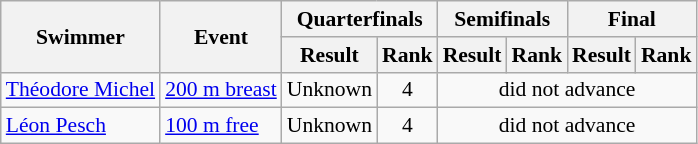<table class=wikitable style="font-size:90%">
<tr>
<th rowspan=2>Swimmer</th>
<th rowspan=2>Event</th>
<th colspan=2>Quarterfinals</th>
<th colspan=2>Semifinals</th>
<th colspan=2>Final</th>
</tr>
<tr>
<th>Result</th>
<th>Rank</th>
<th>Result</th>
<th>Rank</th>
<th>Result</th>
<th>Rank</th>
</tr>
<tr>
<td><a href='#'>Théodore Michel</a></td>
<td><a href='#'>200 m breast</a></td>
<td align=center>Unknown</td>
<td align=center>4</td>
<td align=center colspan=4>did not advance</td>
</tr>
<tr>
<td><a href='#'>Léon Pesch</a></td>
<td><a href='#'>100 m free</a></td>
<td align=center>Unknown</td>
<td align=center>4</td>
<td align=center colspan=4>did not advance</td>
</tr>
</table>
